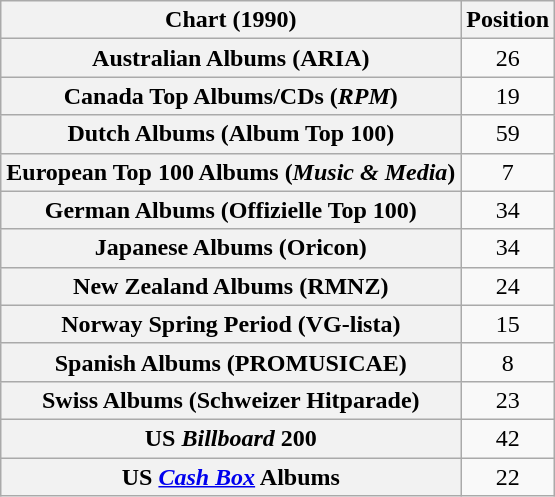<table class="wikitable sortable plainrowheaders" style="text-align:center;">
<tr>
<th scope="column">Chart (1990)</th>
<th scope="column">Position</th>
</tr>
<tr>
<th scope="row">Australian Albums (ARIA)</th>
<td>26</td>
</tr>
<tr>
<th scope="row">Canada Top Albums/CDs (<em>RPM</em>)</th>
<td>19</td>
</tr>
<tr>
<th scope="row">Dutch Albums (Album Top 100)</th>
<td>59</td>
</tr>
<tr>
<th scope="row">European Top 100 Albums (<em>Music & Media</em>)</th>
<td align="center">7</td>
</tr>
<tr>
<th scope="row">German Albums (Offizielle Top 100)</th>
<td>34</td>
</tr>
<tr>
<th scope="row">Japanese Albums (Oricon)</th>
<td>34</td>
</tr>
<tr>
<th scope="row">New Zealand Albums (RMNZ)</th>
<td>24</td>
</tr>
<tr>
<th scope="row">Norway Spring Period (VG-lista)</th>
<td>15</td>
</tr>
<tr>
<th scope="row">Spanish Albums (PROMUSICAE)</th>
<td>8</td>
</tr>
<tr>
<th scope="row">Swiss Albums (Schweizer Hitparade)</th>
<td>23</td>
</tr>
<tr>
<th scope="row">US <em>Billboard</em> 200</th>
<td>42</td>
</tr>
<tr>
<th scope="row">US <em><a href='#'>Cash Box</a></em> Albums</th>
<td>22</td>
</tr>
</table>
